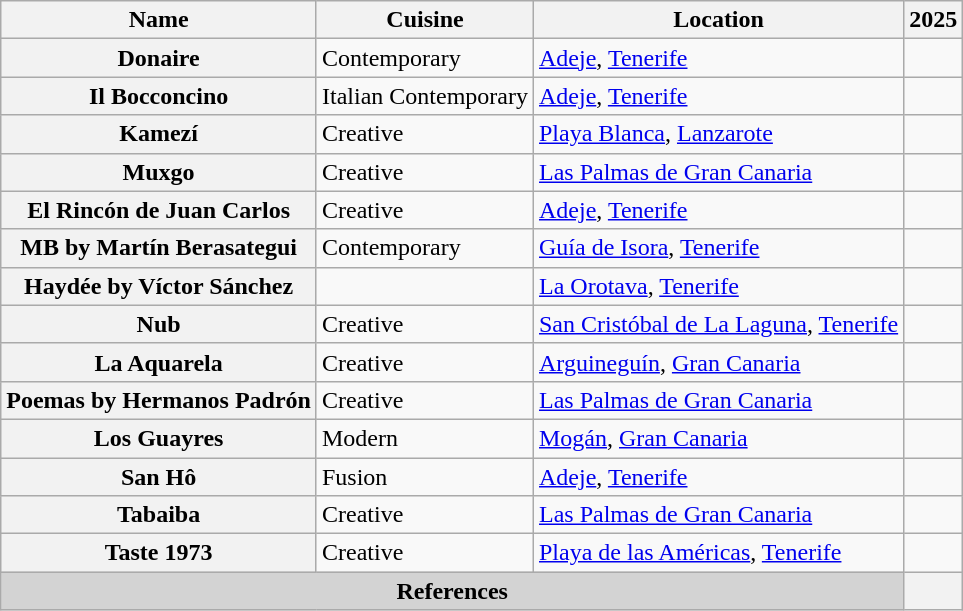<table class="wikitable sortable plainrowheaders" style="text-align:left;"">
<tr>
<th scope="col">Name</th>
<th scope="col">Cuisine</th>
<th scope="col">Location</th>
<th scope="col">2025</th>
</tr>
<tr>
<th scope="row">Donaire</th>
<td>Contemporary</td>
<td><a href='#'>Adeje</a>, <a href='#'>Tenerife</a></td>
<td></td>
</tr>
<tr>
<th scope="row">Il Bocconcino</th>
<td>Italian Contemporary</td>
<td><a href='#'>Adeje</a>, <a href='#'>Tenerife</a></td>
<td></td>
</tr>
<tr>
<th scope="row">Kamezí</th>
<td>Creative</td>
<td><a href='#'>Playa Blanca</a>, <a href='#'>Lanzarote</a></td>
<td></td>
</tr>
<tr>
<th scope="row">Muxgo</th>
<td>Creative</td>
<td><a href='#'>Las Palmas de Gran Canaria</a></td>
<td></td>
</tr>
<tr>
<th scope="row">El Rincón de Juan Carlos</th>
<td>Creative</td>
<td><a href='#'>Adeje</a>, <a href='#'>Tenerife</a></td>
<td></td>
</tr>
<tr>
<th scope="row">MB by Martín Berasategui</th>
<td>Contemporary</td>
<td><a href='#'>Guía de Isora</a>, <a href='#'>Tenerife</a></td>
<td></td>
</tr>
<tr>
<th scope="row">Haydée by Víctor Sánchez</th>
<td></td>
<td><a href='#'>La Orotava</a>, <a href='#'>Tenerife</a></td>
<td></td>
</tr>
<tr>
<th scope="row">Nub</th>
<td>Creative</td>
<td><a href='#'>San Cristóbal de La Laguna</a>, <a href='#'>Tenerife</a></td>
<td></td>
</tr>
<tr>
<th scope="row">La Aquarela</th>
<td>Creative</td>
<td><a href='#'>Arguineguín</a>, <a href='#'>Gran Canaria</a></td>
<td></td>
</tr>
<tr>
<th scope="row">Poemas by Hermanos Padrón</th>
<td>Creative</td>
<td><a href='#'>Las Palmas de Gran Canaria</a></td>
<td></td>
</tr>
<tr>
<th scope="row">Los Guayres</th>
<td>Modern</td>
<td><a href='#'>Mogán</a>, <a href='#'>Gran Canaria</a></td>
<td></td>
</tr>
<tr>
<th scope="row">San Hô</th>
<td>Fusion</td>
<td><a href='#'>Adeje</a>, <a href='#'>Tenerife</a></td>
<td></td>
</tr>
<tr>
<th scope="row">Tabaiba</th>
<td>Creative</td>
<td><a href='#'>Las Palmas de Gran Canaria</a></td>
<td></td>
</tr>
<tr>
<th scope="row">Taste 1973</th>
<td>Creative</td>
<td><a href='#'>Playa de las Américas</a>, <a href='#'>Tenerife</a></td>
<td></td>
</tr>
<tr>
<th colspan="3" style="text-align: center;background: lightgray;">References</th>
<th></th>
</tr>
</table>
